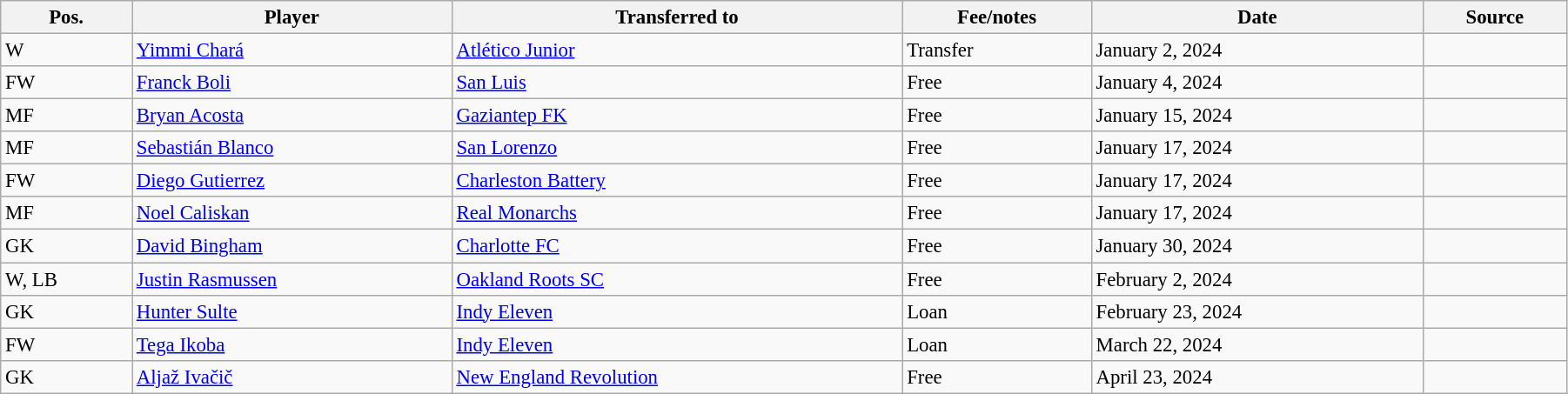<table class="wikitable sortable" style="width:95%; text-align:center; font-size:95%; text-align:left;">
<tr>
<th><strong>Pos.</strong></th>
<th><strong>Player</strong></th>
<th><strong>Transferred to</strong></th>
<th><strong>Fee/notes</strong></th>
<th><strong>Date</strong></th>
<th><strong>Source</strong></th>
</tr>
<tr>
<td>W</td>
<td> <a href='#'>Yimmi Chará</a></td>
<td> <a href='#'>Atlético Junior</a></td>
<td>Transfer</td>
<td>January 2, 2024</td>
<td></td>
</tr>
<tr>
<td>FW</td>
<td> <a href='#'>Franck Boli</a></td>
<td> <a href='#'>San Luis</a></td>
<td>Free</td>
<td>January 4, 2024</td>
<td></td>
</tr>
<tr>
<td>MF</td>
<td> <a href='#'>Bryan Acosta</a></td>
<td> <a href='#'>Gaziantep FK</a></td>
<td>Free</td>
<td>January 15, 2024</td>
<td></td>
</tr>
<tr>
<td>MF</td>
<td> <a href='#'>Sebastián Blanco</a></td>
<td> <a href='#'>San Lorenzo</a></td>
<td>Free</td>
<td>January 17, 2024</td>
<td></td>
</tr>
<tr>
<td>FW</td>
<td> <a href='#'>Diego Gutierrez</a></td>
<td> <a href='#'>Charleston Battery</a></td>
<td>Free</td>
<td>January 17, 2024</td>
<td></td>
</tr>
<tr>
<td>MF</td>
<td> <a href='#'>Noel Caliskan</a></td>
<td> <a href='#'>Real Monarchs</a></td>
<td>Free</td>
<td>January 17, 2024</td>
<td></td>
</tr>
<tr>
<td>GK</td>
<td> <a href='#'>David Bingham</a></td>
<td> <a href='#'>Charlotte FC</a></td>
<td>Free</td>
<td>January 30, 2024</td>
<td></td>
</tr>
<tr>
<td>W, LB</td>
<td> <a href='#'>Justin Rasmussen</a></td>
<td> <a href='#'>Oakland Roots SC</a></td>
<td>Free</td>
<td>February 2, 2024</td>
<td></td>
</tr>
<tr>
<td>GK</td>
<td> <a href='#'>Hunter Sulte</a></td>
<td> <a href='#'>Indy Eleven</a></td>
<td>Loan</td>
<td>February 23, 2024</td>
<td></td>
</tr>
<tr>
<td>FW</td>
<td> <a href='#'>Tega Ikoba</a></td>
<td> <a href='#'>Indy Eleven</a></td>
<td>Loan</td>
<td>March 22, 2024</td>
<td></td>
</tr>
<tr>
<td>GK</td>
<td> <a href='#'>Aljaž Ivačič</a></td>
<td> <a href='#'>New England Revolution</a></td>
<td>Free</td>
<td>April 23, 2024</td>
<td></td>
</tr>
</table>
